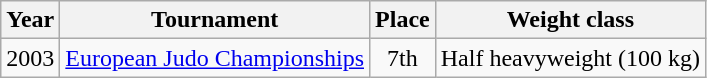<table class=wikitable>
<tr>
<th>Year</th>
<th>Tournament</th>
<th>Place</th>
<th>Weight class</th>
</tr>
<tr>
<td>2003</td>
<td><a href='#'>European Judo Championships</a></td>
<td align="center">7th</td>
<td>Half heavyweight (100 kg)</td>
</tr>
</table>
